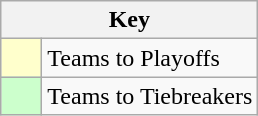<table class="wikitable" style="text-align: center;">
<tr>
<th colspan=2>Key</th>
</tr>
<tr>
<td style="background:#ffffcc; width:20px;"></td>
<td align=left>Teams to Playoffs</td>
</tr>
<tr>
<td style="background:#ccffcc; width:20px;"></td>
<td align=left>Teams to Tiebreakers</td>
</tr>
</table>
